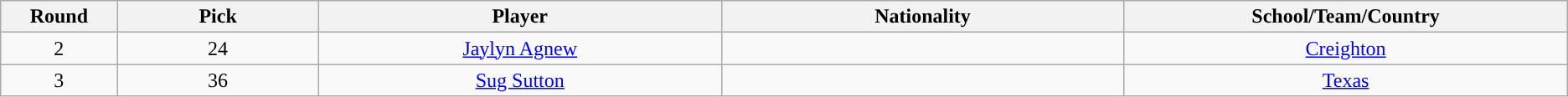<table class="wikitable" style="text-align:center;">
<tr>
<th width="2%">Round</th>
<th width="5%">Pick</th>
<th width="10%">Player</th>
<th width="10%">Nationality</th>
<th width="10%">School/Team/Country</th>
</tr>
<tr>
<td>2</td>
<td>24</td>
<td><a href='#'>Jaylyn Agnew</a></td>
<td></td>
<td><a href='#'>Creighton</a></td>
</tr>
<tr>
<td>3</td>
<td>36</td>
<td><a href='#'>Sug Sutton</a></td>
<td></td>
<td><a href='#'>Texas</a></td>
</tr>
</table>
